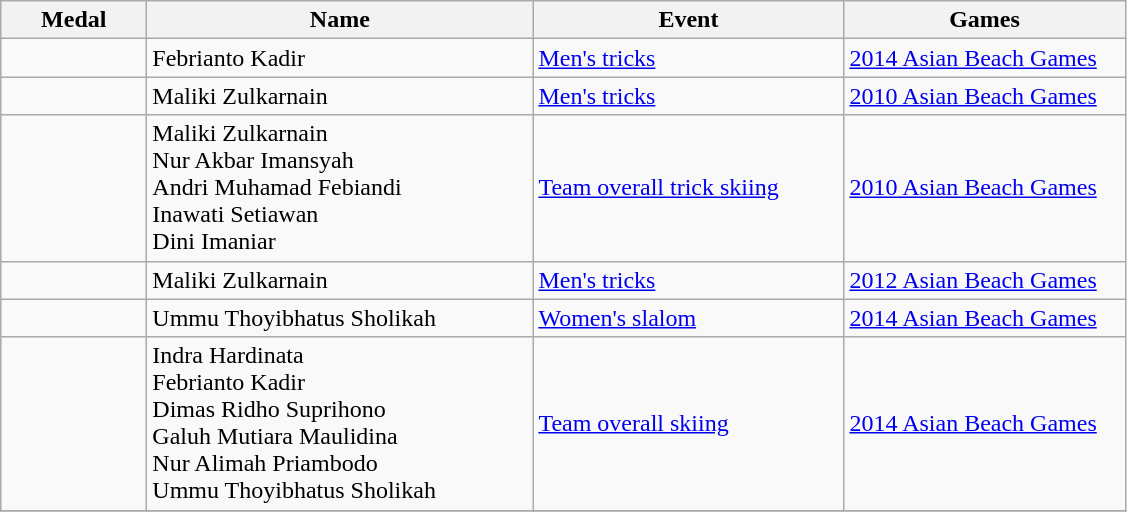<table class="wikitable sortable" style="font-size:100%">
<tr>
<th width="90">Medal</th>
<th width="250">Name</th>
<th width="200">Event</th>
<th width="180">Games</th>
</tr>
<tr>
<td></td>
<td>Febrianto Kadir</td>
<td><a href='#'>Men's tricks</a></td>
<td><a href='#'>2014 Asian Beach Games</a></td>
</tr>
<tr>
<td></td>
<td>Maliki Zulkarnain</td>
<td><a href='#'>Men's tricks</a></td>
<td><a href='#'>2010 Asian Beach Games</a></td>
</tr>
<tr>
<td></td>
<td>Maliki Zulkarnain<br>Nur Akbar Imansyah<br>Andri Muhamad Febiandi<br>Inawati Setiawan<br>Dini Imaniar</td>
<td><a href='#'>Team overall trick skiing</a></td>
<td><a href='#'>2010 Asian Beach Games</a></td>
</tr>
<tr>
<td></td>
<td>Maliki Zulkarnain</td>
<td><a href='#'>Men's tricks</a></td>
<td><a href='#'>2012 Asian Beach Games</a></td>
</tr>
<tr>
<td></td>
<td>Ummu Thoyibhatus Sholikah</td>
<td><a href='#'>Women's slalom</a></td>
<td><a href='#'>2014 Asian Beach Games</a></td>
</tr>
<tr>
<td></td>
<td>Indra Hardinata<br>Febrianto Kadir<br>Dimas Ridho Suprihono<br>Galuh Mutiara Maulidina<br>Nur Alimah Priambodo<br>Ummu Thoyibhatus Sholikah</td>
<td><a href='#'>Team overall skiing</a></td>
<td><a href='#'>2014 Asian Beach Games</a></td>
</tr>
<tr>
</tr>
</table>
